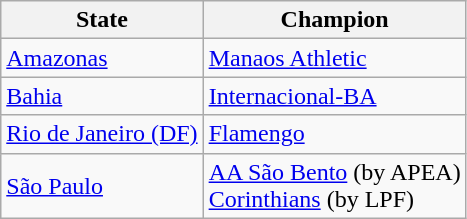<table class="wikitable">
<tr>
<th>State</th>
<th>Champion</th>
</tr>
<tr>
<td><a href='#'>Amazonas</a></td>
<td><a href='#'>Manaos Athletic</a></td>
</tr>
<tr>
<td><a href='#'>Bahia</a></td>
<td><a href='#'>Internacional-BA</a></td>
</tr>
<tr>
<td><a href='#'>Rio de Janeiro (DF)</a></td>
<td><a href='#'>Flamengo</a></td>
</tr>
<tr>
<td><a href='#'>São Paulo</a></td>
<td><a href='#'>AA São Bento</a> (by APEA)<br><a href='#'>Corinthians</a> (by LPF)</td>
</tr>
</table>
